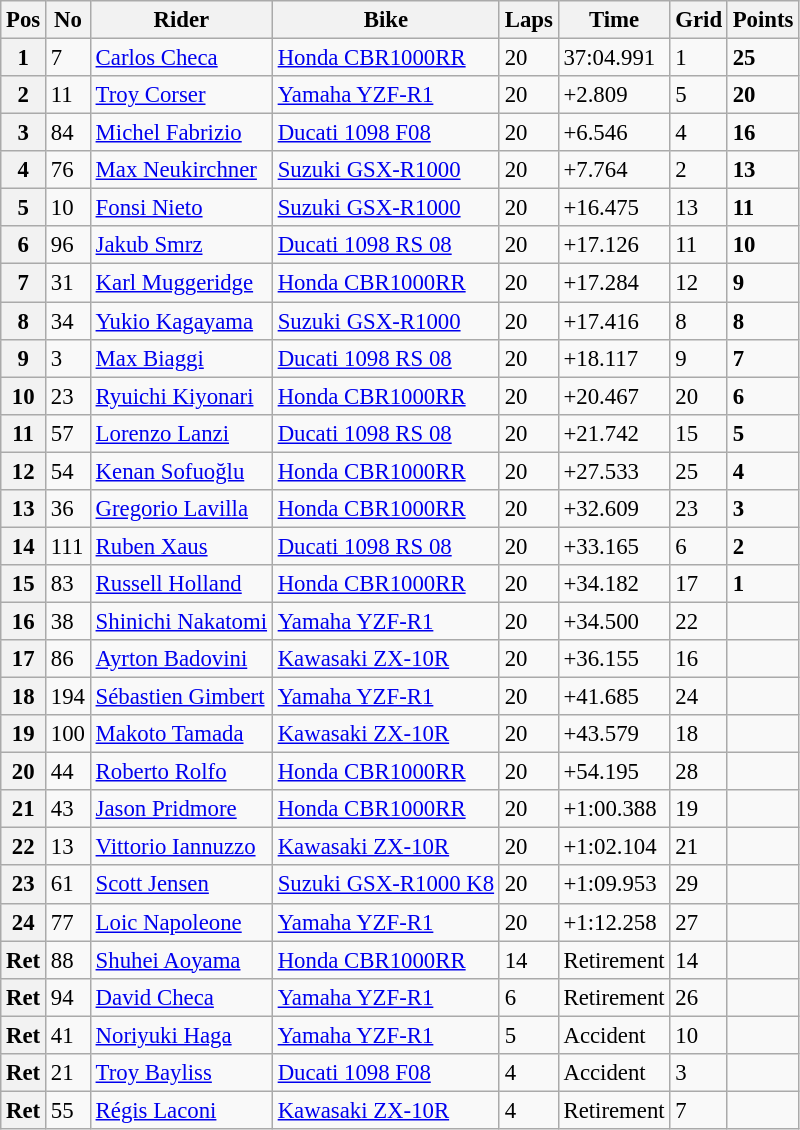<table class="wikitable" style="font-size: 95%;">
<tr>
<th>Pos</th>
<th>No</th>
<th>Rider</th>
<th>Bike</th>
<th>Laps</th>
<th>Time</th>
<th>Grid</th>
<th>Points</th>
</tr>
<tr>
<th>1</th>
<td>7</td>
<td> <a href='#'>Carlos Checa</a></td>
<td><a href='#'>Honda CBR1000RR</a></td>
<td>20</td>
<td>37:04.991</td>
<td>1</td>
<td><strong>25</strong></td>
</tr>
<tr>
<th>2</th>
<td>11</td>
<td> <a href='#'>Troy Corser</a></td>
<td><a href='#'>Yamaha YZF-R1</a></td>
<td>20</td>
<td>+2.809</td>
<td>5</td>
<td><strong>20</strong></td>
</tr>
<tr>
<th>3</th>
<td>84</td>
<td> <a href='#'>Michel Fabrizio</a></td>
<td><a href='#'>Ducati 1098 F08</a></td>
<td>20</td>
<td>+6.546</td>
<td>4</td>
<td><strong>16</strong></td>
</tr>
<tr>
<th>4</th>
<td>76</td>
<td> <a href='#'>Max Neukirchner</a></td>
<td><a href='#'>Suzuki GSX-R1000</a></td>
<td>20</td>
<td>+7.764</td>
<td>2</td>
<td><strong>13</strong></td>
</tr>
<tr>
<th>5</th>
<td>10</td>
<td> <a href='#'>Fonsi Nieto</a></td>
<td><a href='#'>Suzuki GSX-R1000</a></td>
<td>20</td>
<td>+16.475</td>
<td>13</td>
<td><strong>11</strong></td>
</tr>
<tr>
<th>6</th>
<td>96</td>
<td> <a href='#'>Jakub Smrz</a></td>
<td><a href='#'>Ducati 1098 RS 08</a></td>
<td>20</td>
<td>+17.126</td>
<td>11</td>
<td><strong>10</strong></td>
</tr>
<tr>
<th>7</th>
<td>31</td>
<td> <a href='#'>Karl Muggeridge</a></td>
<td><a href='#'>Honda CBR1000RR</a></td>
<td>20</td>
<td>+17.284</td>
<td>12</td>
<td><strong>9</strong></td>
</tr>
<tr>
<th>8</th>
<td>34</td>
<td> <a href='#'>Yukio Kagayama</a></td>
<td><a href='#'>Suzuki GSX-R1000</a></td>
<td>20</td>
<td>+17.416</td>
<td>8</td>
<td><strong>8</strong></td>
</tr>
<tr>
<th>9</th>
<td>3</td>
<td> <a href='#'>Max Biaggi</a></td>
<td><a href='#'>Ducati 1098 RS 08</a></td>
<td>20</td>
<td>+18.117</td>
<td>9</td>
<td><strong>7</strong></td>
</tr>
<tr>
<th>10</th>
<td>23</td>
<td> <a href='#'>Ryuichi Kiyonari</a></td>
<td><a href='#'>Honda CBR1000RR</a></td>
<td>20</td>
<td>+20.467</td>
<td>20</td>
<td><strong>6</strong></td>
</tr>
<tr>
<th>11</th>
<td>57</td>
<td> <a href='#'>Lorenzo Lanzi</a></td>
<td><a href='#'>Ducati 1098 RS 08</a></td>
<td>20</td>
<td>+21.742</td>
<td>15</td>
<td><strong>5</strong></td>
</tr>
<tr>
<th>12</th>
<td>54</td>
<td> <a href='#'>Kenan Sofuoğlu</a></td>
<td><a href='#'>Honda CBR1000RR</a></td>
<td>20</td>
<td>+27.533</td>
<td>25</td>
<td><strong>4</strong></td>
</tr>
<tr>
<th>13</th>
<td>36</td>
<td> <a href='#'>Gregorio Lavilla</a></td>
<td><a href='#'>Honda CBR1000RR</a></td>
<td>20</td>
<td>+32.609</td>
<td>23</td>
<td><strong>3</strong></td>
</tr>
<tr>
<th>14</th>
<td>111</td>
<td> <a href='#'>Ruben Xaus</a></td>
<td><a href='#'>Ducati 1098 RS 08</a></td>
<td>20</td>
<td>+33.165</td>
<td>6</td>
<td><strong>2</strong></td>
</tr>
<tr>
<th>15</th>
<td>83</td>
<td> <a href='#'>Russell Holland</a></td>
<td><a href='#'>Honda CBR1000RR</a></td>
<td>20</td>
<td>+34.182</td>
<td>17</td>
<td><strong>1</strong></td>
</tr>
<tr>
<th>16</th>
<td>38</td>
<td> <a href='#'>Shinichi Nakatomi</a></td>
<td><a href='#'>Yamaha YZF-R1</a></td>
<td>20</td>
<td>+34.500</td>
<td>22</td>
<td></td>
</tr>
<tr>
<th>17</th>
<td>86</td>
<td> <a href='#'>Ayrton Badovini</a></td>
<td><a href='#'>Kawasaki ZX-10R</a></td>
<td>20</td>
<td>+36.155</td>
<td>16</td>
<td></td>
</tr>
<tr>
<th>18</th>
<td>194</td>
<td> <a href='#'>Sébastien Gimbert</a></td>
<td><a href='#'>Yamaha YZF-R1</a></td>
<td>20</td>
<td>+41.685</td>
<td>24</td>
<td></td>
</tr>
<tr>
<th>19</th>
<td>100</td>
<td> <a href='#'>Makoto Tamada</a></td>
<td><a href='#'>Kawasaki ZX-10R</a></td>
<td>20</td>
<td>+43.579</td>
<td>18</td>
<td></td>
</tr>
<tr>
<th>20</th>
<td>44</td>
<td> <a href='#'>Roberto Rolfo</a></td>
<td><a href='#'>Honda CBR1000RR</a></td>
<td>20</td>
<td>+54.195</td>
<td>28</td>
<td></td>
</tr>
<tr>
<th>21</th>
<td>43</td>
<td> <a href='#'>Jason Pridmore</a></td>
<td><a href='#'>Honda CBR1000RR</a></td>
<td>20</td>
<td>+1:00.388</td>
<td>19</td>
<td></td>
</tr>
<tr>
<th>22</th>
<td>13</td>
<td> <a href='#'>Vittorio Iannuzzo</a></td>
<td><a href='#'>Kawasaki ZX-10R</a></td>
<td>20</td>
<td>+1:02.104</td>
<td>21</td>
<td></td>
</tr>
<tr>
<th>23</th>
<td>61</td>
<td> <a href='#'>Scott Jensen</a></td>
<td><a href='#'>Suzuki GSX-R1000 K8</a></td>
<td>20</td>
<td>+1:09.953</td>
<td>29</td>
<td></td>
</tr>
<tr>
<th>24</th>
<td>77</td>
<td> <a href='#'>Loic Napoleone</a></td>
<td><a href='#'>Yamaha YZF-R1</a></td>
<td>20</td>
<td>+1:12.258</td>
<td>27</td>
<td></td>
</tr>
<tr>
<th>Ret</th>
<td>88</td>
<td> <a href='#'>Shuhei Aoyama</a></td>
<td><a href='#'>Honda CBR1000RR</a></td>
<td>14</td>
<td>Retirement</td>
<td>14</td>
<td></td>
</tr>
<tr>
<th>Ret</th>
<td>94</td>
<td> <a href='#'>David Checa</a></td>
<td><a href='#'>Yamaha YZF-R1</a></td>
<td>6</td>
<td>Retirement</td>
<td>26</td>
<td></td>
</tr>
<tr>
<th>Ret</th>
<td>41</td>
<td> <a href='#'>Noriyuki Haga</a></td>
<td><a href='#'>Yamaha YZF-R1</a></td>
<td>5</td>
<td>Accident</td>
<td>10</td>
<td></td>
</tr>
<tr>
<th>Ret</th>
<td>21</td>
<td> <a href='#'>Troy Bayliss</a></td>
<td><a href='#'>Ducati 1098 F08</a></td>
<td>4</td>
<td>Accident</td>
<td>3</td>
<td></td>
</tr>
<tr>
<th>Ret</th>
<td>55</td>
<td> <a href='#'>Régis Laconi</a></td>
<td><a href='#'>Kawasaki ZX-10R</a></td>
<td>4</td>
<td>Retirement</td>
<td>7</td>
<td></td>
</tr>
</table>
